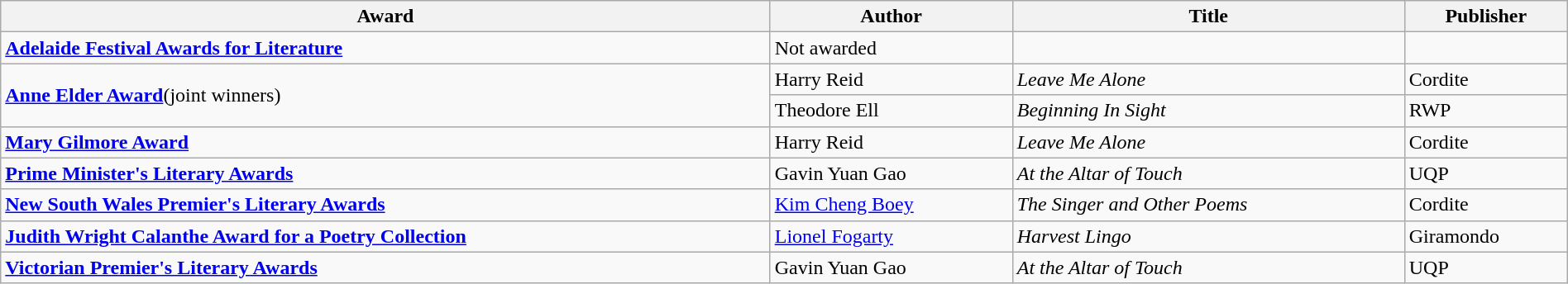<table class="wikitable" width="100%">
<tr>
<th>Award</th>
<th>Author</th>
<th>Title</th>
<th>Publisher</th>
</tr>
<tr>
<td><strong><a href='#'>Adelaide Festival Awards for Literature</a></strong></td>
<td>Not awarded</td>
<td></td>
<td></td>
</tr>
<tr>
<td rowspan="2"><strong><a href='#'>Anne Elder Award</a></strong>(joint winners)</td>
<td>Harry Reid</td>
<td><em>Leave Me Alone</em></td>
<td>Cordite</td>
</tr>
<tr>
<td>Theodore Ell</td>
<td><em>Beginning In Sight</em></td>
<td>RWP</td>
</tr>
<tr>
<td><strong><a href='#'>Mary Gilmore Award</a></strong></td>
<td>Harry Reid</td>
<td><em>Leave Me Alone</em></td>
<td>Cordite</td>
</tr>
<tr>
<td><strong><a href='#'>Prime Minister's Literary Awards</a></strong></td>
<td>Gavin Yuan Gao</td>
<td><em>At the Altar of Touch</em></td>
<td>UQP</td>
</tr>
<tr>
<td><strong><a href='#'>New South Wales Premier's Literary Awards</a></strong></td>
<td><a href='#'>Kim Cheng Boey</a></td>
<td><em>The Singer and Other Poems</em></td>
<td>Cordite</td>
</tr>
<tr>
<td><strong><a href='#'>Judith Wright Calanthe Award for a Poetry Collection</a></strong></td>
<td><a href='#'>Lionel Fogarty</a></td>
<td><em>Harvest Lingo</em></td>
<td>Giramondo</td>
</tr>
<tr>
<td><strong><a href='#'>Victorian Premier's Literary Awards</a></strong></td>
<td>Gavin Yuan Gao</td>
<td><em>At the Altar of Touch</em></td>
<td>UQP</td>
</tr>
</table>
